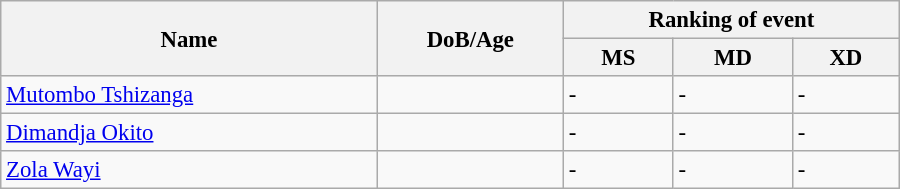<table class="wikitable" style="width:600px; font-size:95%;">
<tr>
<th rowspan="2" align="left">Name</th>
<th rowspan="2" align="left">DoB/Age</th>
<th colspan="3" align="center">Ranking of event</th>
</tr>
<tr>
<th align="center">MS</th>
<th>MD</th>
<th align="center">XD</th>
</tr>
<tr>
<td><a href='#'>Mutombo Tshizanga</a></td>
<td></td>
<td>-</td>
<td>-</td>
<td>-</td>
</tr>
<tr>
<td><a href='#'>Dimandja Okito</a></td>
<td></td>
<td>-</td>
<td>-</td>
<td>-</td>
</tr>
<tr>
<td><a href='#'>Zola Wayi</a></td>
<td></td>
<td>-</td>
<td>-</td>
<td>-</td>
</tr>
</table>
